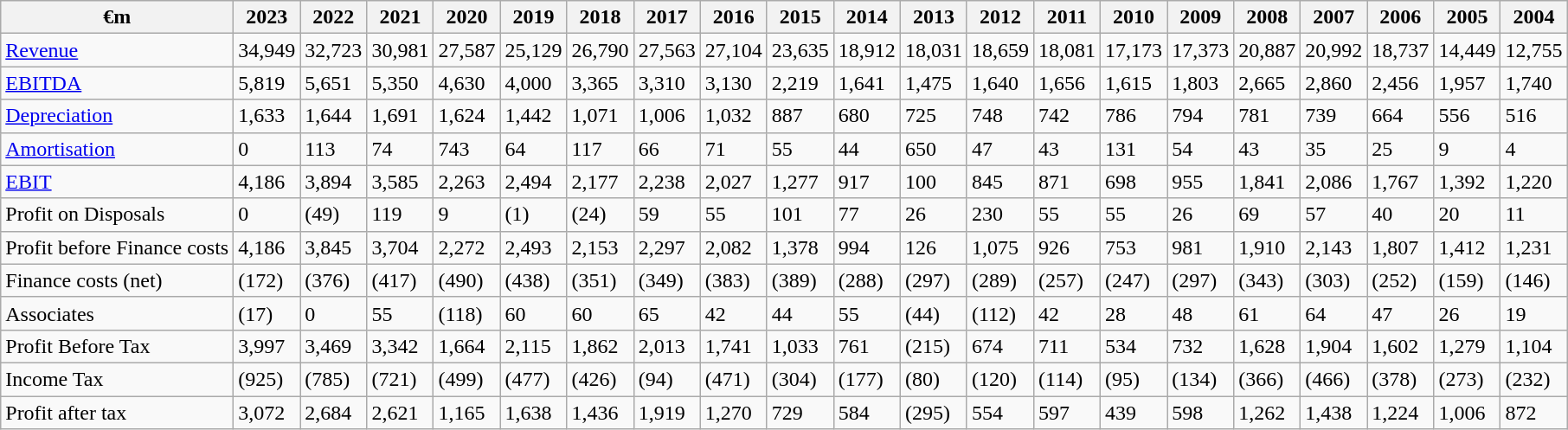<table class="wikitable">
<tr>
<th>€m</th>
<th>2023</th>
<th>2022</th>
<th>2021</th>
<th>2020</th>
<th>2019</th>
<th>2018</th>
<th>2017</th>
<th>2016</th>
<th>2015</th>
<th>2014</th>
<th>2013</th>
<th>2012</th>
<th>2011</th>
<th>2010</th>
<th>2009</th>
<th>2008</th>
<th>2007</th>
<th>2006</th>
<th>2005</th>
<th>2004</th>
</tr>
<tr>
<td><a href='#'>Revenue</a></td>
<td>34,949</td>
<td>32,723</td>
<td>30,981</td>
<td>27,587</td>
<td>25,129</td>
<td>26,790</td>
<td>27,563</td>
<td>27,104</td>
<td>23,635</td>
<td>18,912</td>
<td>18,031</td>
<td>18,659</td>
<td>18,081</td>
<td>17,173</td>
<td>17,373</td>
<td>20,887</td>
<td>20,992</td>
<td>18,737</td>
<td>14,449</td>
<td>12,755</td>
</tr>
<tr>
<td><a href='#'>EBITDA</a></td>
<td>5,819</td>
<td>5,651</td>
<td>5,350</td>
<td>4,630</td>
<td>4,000</td>
<td>3,365</td>
<td>3,310</td>
<td>3,130</td>
<td>2,219</td>
<td>1,641</td>
<td>1,475</td>
<td>1,640</td>
<td>1,656</td>
<td>1,615</td>
<td>1,803</td>
<td>2,665</td>
<td>2,860</td>
<td>2,456</td>
<td>1,957</td>
<td>1,740</td>
</tr>
<tr>
<td><a href='#'>Depreciation</a></td>
<td>1,633</td>
<td>1,644</td>
<td>1,691</td>
<td>1,624</td>
<td>1,442</td>
<td>1,071</td>
<td>1,006</td>
<td>1,032</td>
<td>887</td>
<td>680</td>
<td>725</td>
<td>748</td>
<td>742</td>
<td>786</td>
<td>794</td>
<td>781</td>
<td>739</td>
<td>664</td>
<td>556</td>
<td>516</td>
</tr>
<tr>
<td><a href='#'>Amortisation</a></td>
<td>0</td>
<td>113</td>
<td>74</td>
<td>743</td>
<td>64</td>
<td>117</td>
<td>66</td>
<td>71</td>
<td>55</td>
<td>44</td>
<td>650</td>
<td>47</td>
<td>43</td>
<td>131</td>
<td>54</td>
<td>43</td>
<td>35</td>
<td>25</td>
<td>9</td>
<td>4</td>
</tr>
<tr>
<td><a href='#'>EBIT</a></td>
<td>4,186</td>
<td>3,894</td>
<td>3,585</td>
<td>2,263</td>
<td>2,494</td>
<td>2,177</td>
<td>2,238</td>
<td>2,027</td>
<td>1,277</td>
<td>917</td>
<td>100</td>
<td>845</td>
<td>871</td>
<td>698</td>
<td>955</td>
<td>1,841</td>
<td>2,086</td>
<td>1,767</td>
<td>1,392</td>
<td>1,220</td>
</tr>
<tr>
<td>Profit on Disposals</td>
<td>0</td>
<td>(49)</td>
<td>119</td>
<td>9</td>
<td>(1)</td>
<td>(24)</td>
<td>59</td>
<td>55</td>
<td>101</td>
<td>77</td>
<td>26</td>
<td>230</td>
<td>55</td>
<td>55</td>
<td>26</td>
<td>69</td>
<td>57</td>
<td>40</td>
<td>20</td>
<td>11</td>
</tr>
<tr>
<td>Profit before Finance costs</td>
<td>4,186</td>
<td>3,845</td>
<td>3,704</td>
<td>2,272</td>
<td>2,493</td>
<td>2,153</td>
<td>2,297</td>
<td>2,082</td>
<td>1,378</td>
<td>994</td>
<td>126</td>
<td>1,075</td>
<td>926</td>
<td>753</td>
<td>981</td>
<td>1,910</td>
<td>2,143</td>
<td>1,807</td>
<td>1,412</td>
<td>1,231</td>
</tr>
<tr>
<td>Finance costs (net)</td>
<td>(172)</td>
<td>(376)</td>
<td>(417)</td>
<td>(490)</td>
<td>(438)</td>
<td>(351)</td>
<td>(349)</td>
<td>(383)</td>
<td>(389)</td>
<td>(288)</td>
<td>(297)</td>
<td>(289)</td>
<td>(257)</td>
<td>(247)</td>
<td>(297)</td>
<td>(343)</td>
<td>(303)</td>
<td>(252)</td>
<td>(159)</td>
<td>(146)</td>
</tr>
<tr>
<td>Associates</td>
<td>(17)</td>
<td>0</td>
<td>55</td>
<td>(118)</td>
<td>60</td>
<td>60</td>
<td>65</td>
<td>42</td>
<td>44</td>
<td>55</td>
<td>(44)</td>
<td>(112)</td>
<td>42</td>
<td>28</td>
<td>48</td>
<td>61</td>
<td>64</td>
<td>47</td>
<td>26</td>
<td>19</td>
</tr>
<tr>
<td>Profit Before Tax</td>
<td>3,997</td>
<td>3,469</td>
<td>3,342</td>
<td>1,664</td>
<td>2,115</td>
<td>1,862</td>
<td>2,013</td>
<td>1,741</td>
<td>1,033</td>
<td>761</td>
<td>(215)</td>
<td>674</td>
<td>711</td>
<td>534</td>
<td>732</td>
<td>1,628</td>
<td>1,904</td>
<td>1,602</td>
<td>1,279</td>
<td>1,104</td>
</tr>
<tr>
<td>Income Tax</td>
<td>(925)</td>
<td>(785)</td>
<td>(721)</td>
<td>(499)</td>
<td>(477)</td>
<td>(426)</td>
<td>(94)</td>
<td>(471)</td>
<td>(304)</td>
<td>(177)</td>
<td>(80)</td>
<td>(120)</td>
<td>(114)</td>
<td>(95)</td>
<td>(134)</td>
<td>(366)</td>
<td>(466)</td>
<td>(378)</td>
<td>(273)</td>
<td>(232)</td>
</tr>
<tr>
<td>Profit after tax</td>
<td>3,072</td>
<td>2,684</td>
<td>2,621</td>
<td>1,165</td>
<td>1,638</td>
<td>1,436</td>
<td>1,919</td>
<td>1,270</td>
<td>729</td>
<td>584</td>
<td>(295)</td>
<td>554</td>
<td>597</td>
<td>439</td>
<td>598</td>
<td>1,262</td>
<td>1,438</td>
<td>1,224</td>
<td>1,006</td>
<td>872</td>
</tr>
</table>
